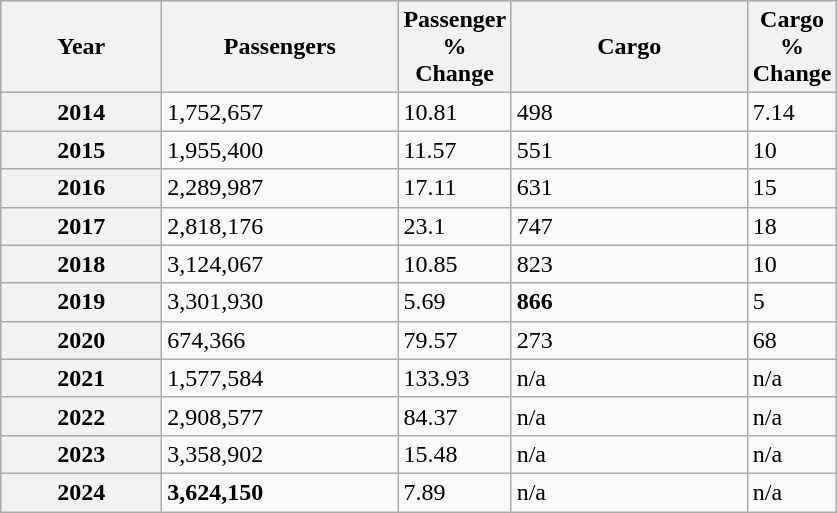<table class="wikitable">
<tr style="background:lightgrey;">
<th style="width:100px;">Year</th>
<th style="width:150px;">Passengers</th>
<th style="width:50px;">Passenger % <br> Change</th>
<th style="width:150px;">Cargo</th>
<th style="width:50px;">Cargo % <br> Change</th>
</tr>
<tr>
<th>2014</th>
<td>1,752,657</td>
<td>10.81</td>
<td>498</td>
<td>7.14</td>
</tr>
<tr>
<th>2015</th>
<td>1,955,400</td>
<td>11.57</td>
<td>551</td>
<td>10</td>
</tr>
<tr>
<th>2016</th>
<td>2,289,987</td>
<td>17.11</td>
<td>631</td>
<td>15</td>
</tr>
<tr>
<th>2017</th>
<td>2,818,176</td>
<td>23.1</td>
<td>747</td>
<td>18</td>
</tr>
<tr>
<th>2018</th>
<td>3,124,067</td>
<td>10.85</td>
<td>823</td>
<td>10</td>
</tr>
<tr>
<th>2019</th>
<td>3,301,930</td>
<td>5.69</td>
<td><strong>866</strong></td>
<td>5</td>
</tr>
<tr>
<th>2020</th>
<td>674,366</td>
<td>79.57</td>
<td>273</td>
<td>68</td>
</tr>
<tr>
<th>2021</th>
<td>1,577,584</td>
<td>133.93</td>
<td>n/a</td>
<td>n/a</td>
</tr>
<tr>
<th>2022</th>
<td>2,908,577</td>
<td>84.37</td>
<td>n/a</td>
<td>n/a</td>
</tr>
<tr>
<th>2023</th>
<td>3,358,902</td>
<td>15.48</td>
<td>n/a</td>
<td>n/a</td>
</tr>
<tr>
<th>2024</th>
<td><strong>3,624,150</strong></td>
<td>7.89</td>
<td>n/a</td>
<td>n/a</td>
</tr>
</table>
